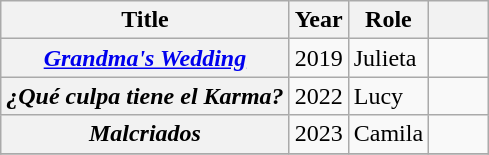<table class="wikitable plainrowheaders sortable">
<tr>
<th>Title</th>
<th>Year</th>
<th>Role</th>
<th scope="col" style="width: 2em;" class="unsortable"></th>
</tr>
<tr>
<th scope="row"><em><a href='#'>Grandma's Wedding</a></em></th>
<td>2019</td>
<td>Julieta</td>
<td style="text-align:center;"></td>
</tr>
<tr>
<th scope="row"><em>¿Qué culpa tiene el Karma?</em></th>
<td>2022</td>
<td>Lucy</td>
<td style="text-align:center;"></td>
</tr>
<tr>
<th scope="row"><em>Malcriados</em></th>
<td>2023</td>
<td>Camila</td>
<td style="text-align:center;"></td>
</tr>
<tr>
</tr>
</table>
